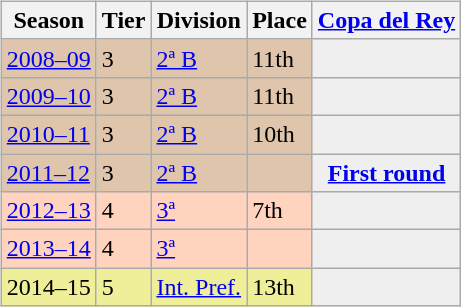<table>
<tr>
<td valign="top" width=49%><br><table class="wikitable">
<tr style="background:#f0f6fa;">
<th>Season</th>
<th>Tier</th>
<th>Division</th>
<th>Place</th>
<th><a href='#'>Copa del Rey</a></th>
</tr>
<tr>
<td style="background:#DEC5AB;"><a href='#'>2008–09</a></td>
<td style="background:#DEC5AB;">3</td>
<td style="background:#DEC5AB;"><a href='#'>2ª B</a></td>
<td style="background:#DEC5AB;">11th</td>
<th style="background:#efefef;"></th>
</tr>
<tr>
<td style="background:#DEC5AB;"><a href='#'>2009–10</a></td>
<td style="background:#DEC5AB;">3</td>
<td style="background:#DEC5AB;"><a href='#'>2ª B</a></td>
<td style="background:#DEC5AB;">11th</td>
<th style="background:#efefef;"></th>
</tr>
<tr>
<td style="background:#DEC5AB;"><a href='#'>2010–11</a></td>
<td style="background:#DEC5AB;">3</td>
<td style="background:#DEC5AB;"><a href='#'>2ª B</a></td>
<td style="background:#DEC5AB;">10th</td>
<th style="background:#efefef;"></th>
</tr>
<tr>
<td style="background:#DEC5AB;"><a href='#'>2011–12</a></td>
<td style="background:#DEC5AB;">3</td>
<td style="background:#DEC5AB;"><a href='#'>2ª B</a></td>
<td style="background:#DEC5AB;"></td>
<th style="background:#efefef;"><a href='#'>First round</a></th>
</tr>
<tr>
<td style="background:#FFD3BD;"><a href='#'>2012–13</a></td>
<td style="background:#FFD3BD;">4</td>
<td style="background:#FFD3BD;"><a href='#'>3ª</a></td>
<td style="background:#FFD3BD;">7th</td>
<th style="background:#efefef;"></th>
</tr>
<tr>
<td style="background:#FFD3BD;"><a href='#'>2013–14</a></td>
<td style="background:#FFD3BD;">4</td>
<td style="background:#FFD3BD;"><a href='#'>3ª</a></td>
<td style="background:#FFD3BD;"></td>
<th style="background:#efefef;"></th>
</tr>
<tr>
<td style="background:#EFEF99;">2014–15</td>
<td style="background:#EFEF99;">5</td>
<td style="background:#EFEF99;"><a href='#'>Int. Pref.</a></td>
<td style="background:#EFEF99;">13th</td>
<th style="background:#efefef;"></th>
</tr>
</table>
</td>
</tr>
</table>
